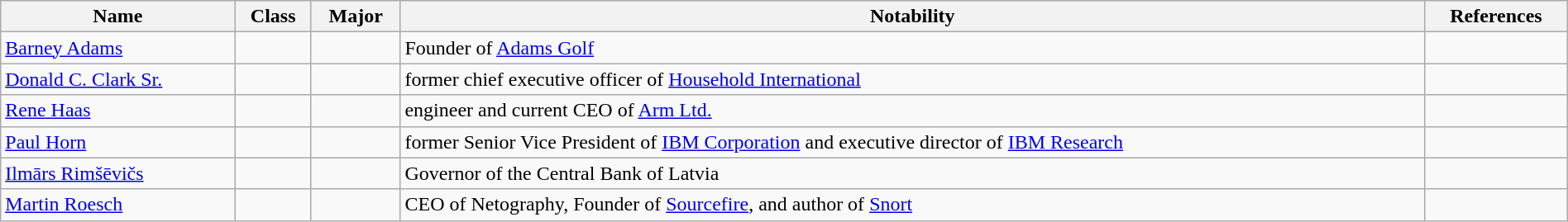<table class="wikitable sortable" style="width:100%;">
<tr>
<th>Name</th>
<th>Class</th>
<th>Major</th>
<th>Notability</th>
<th>References</th>
</tr>
<tr>
<td><a href='#'>Barney Adams</a></td>
<td></td>
<td></td>
<td>Founder of <a href='#'>Adams Golf</a></td>
<td></td>
</tr>
<tr>
<td><a href='#'>Donald C. Clark Sr.</a></td>
<td></td>
<td></td>
<td>former chief executive officer of <a href='#'>Household International</a></td>
<td></td>
</tr>
<tr>
<td><a href='#'>Rene Haas</a></td>
<td></td>
<td></td>
<td>engineer and current CEO of <a href='#'>Arm Ltd.</a></td>
<td></td>
</tr>
<tr>
<td><a href='#'>Paul Horn</a></td>
<td></td>
<td></td>
<td>former Senior Vice President of <a href='#'>IBM Corporation</a> and executive director of <a href='#'>IBM Research</a></td>
<td></td>
</tr>
<tr>
<td><a href='#'>Ilmārs Rimšēvičs</a></td>
<td></td>
<td></td>
<td>Governor of the Central Bank of Latvia</td>
<td></td>
</tr>
<tr>
<td><a href='#'>Martin Roesch</a></td>
<td></td>
<td></td>
<td>CEO of Netography, Founder of <a href='#'>Sourcefire</a>, and author of <a href='#'>Snort</a></td>
<td></td>
</tr>
</table>
